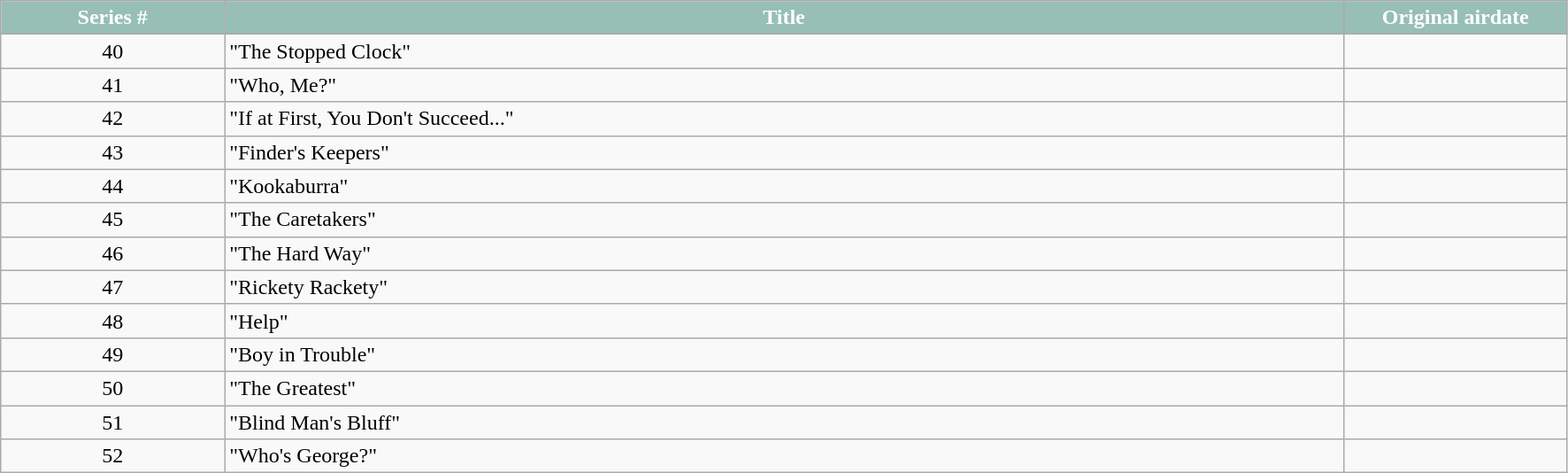<table class="wikitable plainrowheaders" style="text-align:center">
<tr>
<th scope="col"  style="width:10%; background:#97BFB6; color:#fff; text-align:center;">Series #</th>
<th scope="col"  style="width:50%; background:#97BFB6; color:#fff; text-align:center;">Title</th>
<th scope="col"  style="width:10%; background:#97BFB6; color:#fff; text-align:center;">Original airdate</th>
</tr>
<tr>
<td scope="row">40</td>
<td style="text-align:left">"The Stopped Clock"</td>
<td></td>
</tr>
<tr>
<td scope="row">41</td>
<td style="text-align:left">"Who, Me?"</td>
<td></td>
</tr>
<tr>
<td scope="row">42</td>
<td style="text-align:left">"If at First, You Don't Succeed..."</td>
<td></td>
</tr>
<tr>
<td scope="row">43</td>
<td style="text-align:left">"Finder's Keepers"</td>
<td></td>
</tr>
<tr>
<td scope="row">44</td>
<td style="text-align:left">"Kookaburra"</td>
<td></td>
</tr>
<tr>
<td scope="row">45</td>
<td style="text-align:left">"The Caretakers"</td>
<td></td>
</tr>
<tr>
<td scope="row">46</td>
<td style="text-align:left">"The Hard Way"</td>
<td></td>
</tr>
<tr>
<td scope="row">47</td>
<td style="text-align:left">"Rickety Rackety"</td>
<td></td>
</tr>
<tr>
<td scope="row">48</td>
<td style="text-align:left">"Help"</td>
<td></td>
</tr>
<tr>
<td scope="row">49</td>
<td style="text-align:left">"Boy in Trouble"</td>
<td></td>
</tr>
<tr>
<td scope="row">50</td>
<td style="text-align:left">"The Greatest"</td>
<td></td>
</tr>
<tr>
<td scope="row">51</td>
<td style="text-align:left">"Blind Man's Bluff"</td>
<td></td>
</tr>
<tr>
<td scope="row">52</td>
<td style="text-align:left">"Who's George?"</td>
<td></td>
</tr>
</table>
